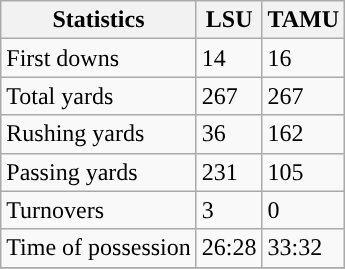<table class="wikitable" style="float: left;">
<tr>
<th>Statistics</th>
<th>LSU</th>
<th>TAMU</th>
</tr>
<tr>
<td>First downs</td>
<td>14</td>
<td>16</td>
</tr>
<tr>
<td>Total yards</td>
<td>267</td>
<td>267</td>
</tr>
<tr>
<td>Rushing yards</td>
<td>36</td>
<td>162</td>
</tr>
<tr>
<td>Passing yards</td>
<td>231</td>
<td>105</td>
</tr>
<tr>
<td>Turnovers</td>
<td>3</td>
<td>0</td>
</tr>
<tr>
<td>Time of possession</td>
<td>26:28</td>
<td>33:32</td>
</tr>
<tr>
</tr>
</table>
